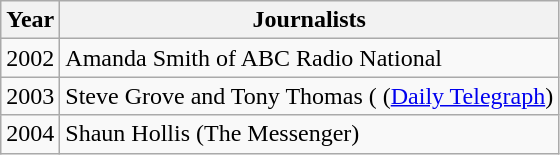<table class="wikitable">
<tr>
<th>Year</th>
<th>Journalists</th>
</tr>
<tr>
<td>2002</td>
<td>Amanda Smith of ABC Radio National</td>
</tr>
<tr>
<td>2003</td>
<td>Steve Grove and Tony Thomas ( (<a href='#'>Daily Telegraph</a>)</td>
</tr>
<tr>
<td>2004</td>
<td>Shaun Hollis (The Messenger)</td>
</tr>
</table>
